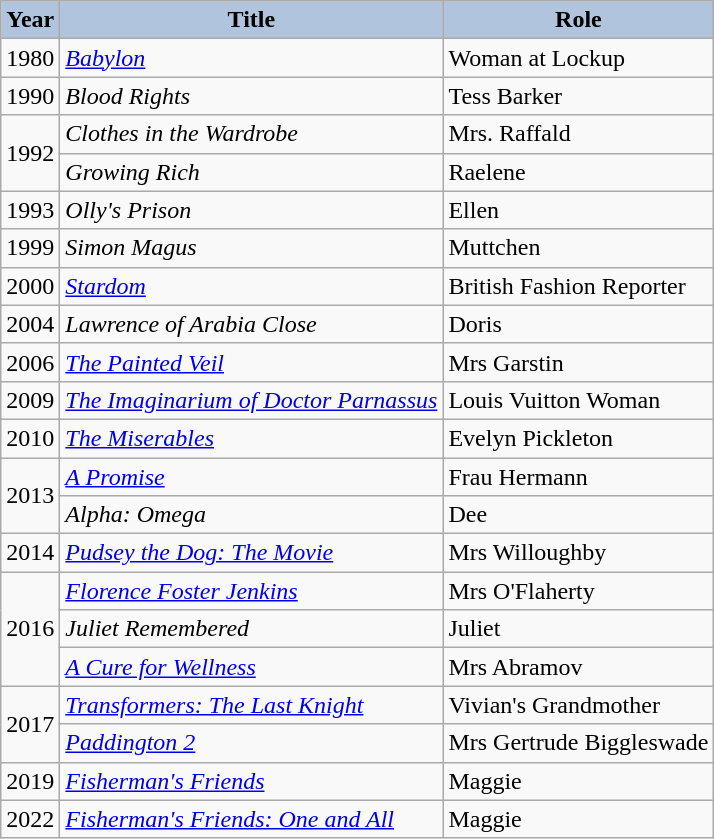<table class="wikitable">
<tr>
<th style="background:#B0C4DE;">Year</th>
<th style="background:#B0C4DE;">Title</th>
<th style="background:#B0C4DE;">Role</th>
</tr>
<tr>
<td>1980</td>
<td><em><a href='#'>Babylon</a></em></td>
<td>Woman at Lockup</td>
</tr>
<tr>
<td>1990</td>
<td><em>Blood Rights </em></td>
<td>Tess Barker</td>
</tr>
<tr>
<td rowspan=2>1992</td>
<td><em>Clothes in the Wardrobe</em></td>
<td>Mrs. Raffald</td>
</tr>
<tr>
<td><em>Growing Rich</em></td>
<td>Raelene</td>
</tr>
<tr>
<td>1993</td>
<td><em>Olly's Prison</em></td>
<td>Ellen</td>
</tr>
<tr>
<td>1999</td>
<td><em>Simon Magus</em></td>
<td>Muttchen</td>
</tr>
<tr>
<td>2000</td>
<td><em><a href='#'>Stardom</a></em></td>
<td>British Fashion Reporter</td>
</tr>
<tr>
<td>2004</td>
<td><em>Lawrence of Arabia Close</em></td>
<td>Doris</td>
</tr>
<tr>
<td>2006</td>
<td><em><a href='#'>The Painted Veil</a></em></td>
<td>Mrs Garstin</td>
</tr>
<tr>
<td>2009</td>
<td><em><a href='#'>The Imaginarium of Doctor Parnassus</a></em></td>
<td>Louis Vuitton Woman</td>
</tr>
<tr>
<td>2010</td>
<td><em><a href='#'>The Miserables</a></em></td>
<td>Evelyn Pickleton</td>
</tr>
<tr>
<td rowspan=2>2013</td>
<td><em><a href='#'>A Promise</a></em></td>
<td>Frau Hermann</td>
</tr>
<tr>
<td><em>Alpha: Omega</em></td>
<td>Dee</td>
</tr>
<tr>
<td>2014</td>
<td><em><a href='#'>Pudsey the Dog: The Movie</a></em></td>
<td>Mrs Willoughby</td>
</tr>
<tr>
<td rowspan=3>2016</td>
<td><em><a href='#'>Florence Foster Jenkins</a></em></td>
<td>Mrs O'Flaherty</td>
</tr>
<tr>
<td><em>Juliet Remembered</em></td>
<td>Juliet</td>
</tr>
<tr>
<td><em><a href='#'>A Cure for Wellness</a></em></td>
<td>Mrs Abramov</td>
</tr>
<tr>
<td rowspan=2>2017</td>
<td><em><a href='#'>Transformers: The Last Knight</a></em></td>
<td>Vivian's Grandmother</td>
</tr>
<tr>
<td><em><a href='#'>Paddington 2</a></em></td>
<td>Mrs Gertrude Biggleswade</td>
</tr>
<tr>
<td>2019</td>
<td><em><a href='#'>Fisherman's Friends</a></em></td>
<td>Maggie</td>
</tr>
<tr>
<td>2022</td>
<td><em><a href='#'>Fisherman's Friends: One and All</a></em></td>
<td>Maggie</td>
</tr>
</table>
